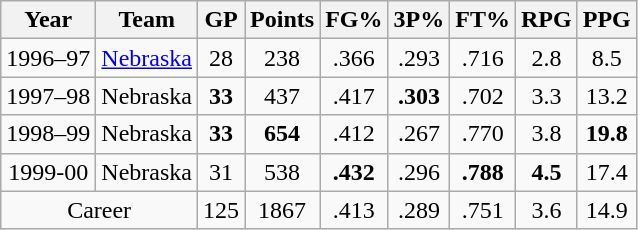<table class="wikitable"; style="text-align:center";>
<tr>
<th>Year</th>
<th>Team</th>
<th>GP</th>
<th>Points</th>
<th>FG%</th>
<th>3P%</th>
<th>FT%</th>
<th>RPG</th>
<th>PPG</th>
</tr>
<tr>
<td>1996–97</td>
<td><a href='#'>Nebraska</a></td>
<td>28</td>
<td>238</td>
<td>.366</td>
<td>.293</td>
<td>.716</td>
<td>2.8</td>
<td>8.5</td>
</tr>
<tr>
<td>1997–98</td>
<td>Nebraska</td>
<td><strong>33</strong></td>
<td>437</td>
<td>.417</td>
<td><strong>.303</strong></td>
<td>.702</td>
<td>3.3</td>
<td>13.2</td>
</tr>
<tr>
<td>1998–99</td>
<td>Nebraska</td>
<td><strong>33</strong></td>
<td><strong>654</strong></td>
<td>.412</td>
<td>.267</td>
<td>.770</td>
<td>3.8</td>
<td><strong>19.8</strong></td>
</tr>
<tr>
<td>1999-00</td>
<td>Nebraska</td>
<td>31</td>
<td>538</td>
<td><strong>.432</strong></td>
<td>.296</td>
<td><strong>.788</strong></td>
<td><strong>4.5</strong></td>
<td>17.4</td>
</tr>
<tr>
<td colspan=2; align=center;>Career</td>
<td>125</td>
<td>1867</td>
<td>.413</td>
<td>.289</td>
<td>.751</td>
<td>3.6</td>
<td>14.9</td>
</tr>
</table>
